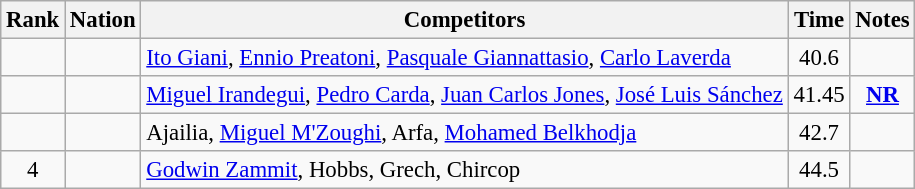<table class="wikitable sortable" style="text-align:center; font-size:95%">
<tr>
<th>Rank</th>
<th>Nation</th>
<th>Competitors</th>
<th>Time</th>
<th>Notes</th>
</tr>
<tr>
<td></td>
<td align=left></td>
<td align=left><a href='#'>Ito Giani</a>, <a href='#'>Ennio Preatoni</a>, <a href='#'>Pasquale Giannattasio</a>, <a href='#'>Carlo Laverda</a></td>
<td>40.6</td>
<td></td>
</tr>
<tr>
<td></td>
<td align=left></td>
<td align=left><a href='#'>Miguel Irandegui</a>, <a href='#'>Pedro Carda</a>, <a href='#'>Juan Carlos Jones</a>, <a href='#'>José Luis Sánchez</a></td>
<td>41.45</td>
<td><strong><a href='#'>NR</a></strong></td>
</tr>
<tr>
<td></td>
<td align=left></td>
<td align=left>Ajailia, <a href='#'>Miguel M'Zoughi</a>, Arfa, <a href='#'>Mohamed Belkhodja</a></td>
<td>42.7</td>
<td></td>
</tr>
<tr>
<td>4</td>
<td align=left></td>
<td align=left><a href='#'>Godwin Zammit</a>, Hobbs, Grech, Chircop</td>
<td>44.5</td>
<td></td>
</tr>
</table>
